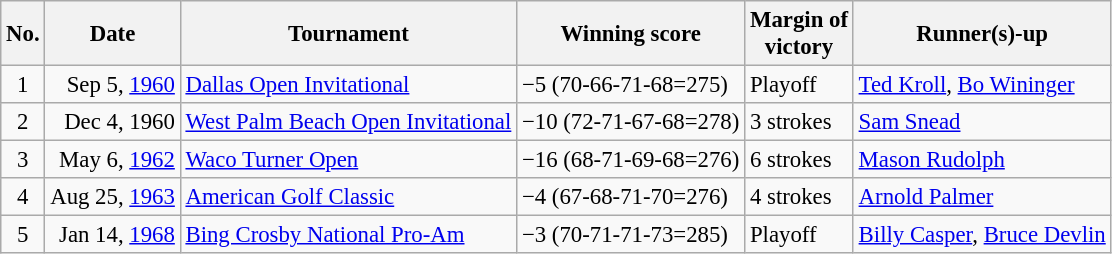<table class="wikitable" style="font-size:95%;">
<tr>
<th>No.</th>
<th>Date</th>
<th>Tournament</th>
<th>Winning score</th>
<th>Margin of<br>victory</th>
<th>Runner(s)-up</th>
</tr>
<tr>
<td align=center>1</td>
<td align=right>Sep 5, <a href='#'>1960</a></td>
<td><a href='#'>Dallas Open Invitational</a></td>
<td>−5 (70-66-71-68=275)</td>
<td>Playoff</td>
<td> <a href='#'>Ted Kroll</a>,  <a href='#'>Bo Wininger</a></td>
</tr>
<tr>
<td align=center>2</td>
<td align=right>Dec 4, 1960</td>
<td><a href='#'>West Palm Beach Open Invitational</a></td>
<td>−10 (72-71-67-68=278)</td>
<td>3 strokes</td>
<td> <a href='#'>Sam Snead</a></td>
</tr>
<tr>
<td align=center>3</td>
<td align=right>May 6, <a href='#'>1962</a></td>
<td><a href='#'>Waco Turner Open</a></td>
<td>−16 (68-71-69-68=276)</td>
<td>6 strokes</td>
<td> <a href='#'>Mason Rudolph</a></td>
</tr>
<tr>
<td align=center>4</td>
<td align=right>Aug 25, <a href='#'>1963</a></td>
<td><a href='#'>American Golf Classic</a></td>
<td>−4 (67-68-71-70=276)</td>
<td>4 strokes</td>
<td> <a href='#'>Arnold Palmer</a></td>
</tr>
<tr>
<td align=center>5</td>
<td align=right>Jan 14, <a href='#'>1968</a></td>
<td><a href='#'>Bing Crosby National Pro-Am</a></td>
<td>−3 (70-71-71-73=285)</td>
<td>Playoff</td>
<td> <a href='#'>Billy Casper</a>,  <a href='#'>Bruce Devlin</a></td>
</tr>
</table>
